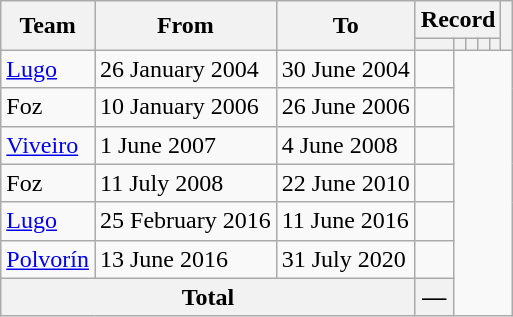<table class="wikitable" style="text-align:centre">
<tr>
<th rowspan="2">Team</th>
<th rowspan="2">From</th>
<th rowspan="2">To</th>
<th colspan=5>Record</th>
<th rowspan=2></th>
</tr>
<tr>
<th></th>
<th></th>
<th></th>
<th></th>
<th></th>
</tr>
<tr>
<td align=left><a href='#'>Lugo</a></td>
<td align=left>26 January 2004</td>
<td align=left>30 June 2004<br></td>
<td></td>
</tr>
<tr>
<td align=left>Foz</td>
<td align=left>10 January 2006</td>
<td align=left>26 June 2006<br></td>
<td></td>
</tr>
<tr>
<td align=left><a href='#'>Viveiro</a></td>
<td align=left>1 June 2007</td>
<td align=left>4 June 2008<br></td>
<td></td>
</tr>
<tr>
<td align=left>Foz</td>
<td align=left>11 July 2008</td>
<td align=left>22 June 2010<br></td>
<td></td>
</tr>
<tr>
<td align=left><a href='#'>Lugo</a></td>
<td align=left>25 February 2016</td>
<td align=left>11 June 2016<br></td>
<td></td>
</tr>
<tr>
<td align=left><a href='#'>Polvorín</a></td>
<td align=left>13 June 2016</td>
<td align=left>31 July 2020<br></td>
<td></td>
</tr>
<tr>
<th colspan="3">Total<br></th>
<th>—</th>
</tr>
</table>
